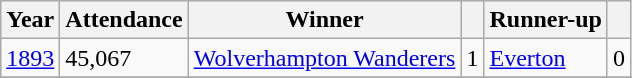<table class="wikitable">
<tr>
<th>Year</th>
<th>Attendance</th>
<th>Winner</th>
<th></th>
<th>Runner-up</th>
<th></th>
</tr>
<tr>
<td><a href='#'>1893</a></td>
<td>45,067</td>
<td><a href='#'>Wolverhampton Wanderers</a></td>
<td>1</td>
<td><a href='#'>Everton</a></td>
<td>0</td>
</tr>
<tr>
</tr>
</table>
